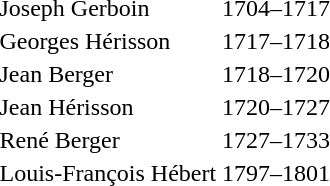<table>
<tr>
<td>Joseph Gerboin</td>
<td>1704–1717</td>
</tr>
<tr>
<td>Georges Hérisson</td>
<td>1717–1718</td>
</tr>
<tr>
<td>Jean Berger</td>
<td>1718–1720</td>
</tr>
<tr>
<td>Jean Hérisson</td>
<td>1720–1727</td>
</tr>
<tr>
<td>René Berger</td>
<td>1727–1733</td>
</tr>
<tr>
<td>Louis-François Hébert</td>
<td>1797–1801</td>
</tr>
</table>
